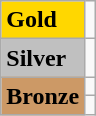<table class="wikitable">
<tr>
<td bgcolor="gold"><strong>Gold</strong></td>
<td></td>
</tr>
<tr>
<td bgcolor="silver"><strong>Silver</strong></td>
<td></td>
</tr>
<tr>
<td rowspan="2" bgcolor="#cc9966"><strong>Bronze</strong></td>
<td></td>
</tr>
<tr>
<td></td>
</tr>
</table>
